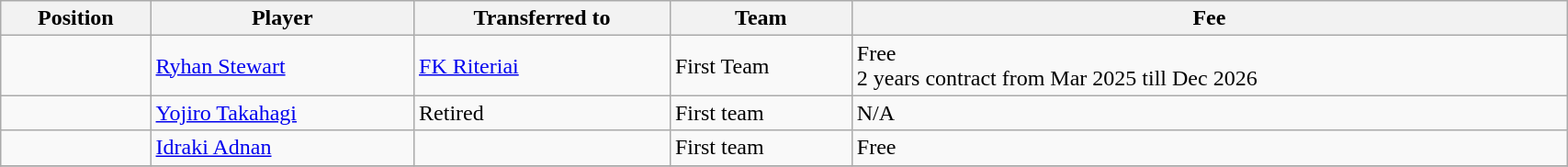<table class="wikitable sortable" style="width:90%;text-align:left">
<tr>
<th>Position</th>
<th>Player</th>
<th>Transferred to</th>
<th>Team</th>
<th>Fee</th>
</tr>
<tr>
<td></td>
<td> <a href='#'>Ryhan Stewart</a></td>
<td> <a href='#'>FK Riteriai</a></td>
<td>First Team</td>
<td>Free <br> 2 years contract from Mar 2025 till Dec 2026   </td>
</tr>
<tr>
<td></td>
<td> <a href='#'>Yojiro Takahagi</a></td>
<td>Retired</td>
<td>First team</td>
<td>N/A </td>
</tr>
<tr>
<td></td>
<td> <a href='#'>Idraki Adnan</a></td>
<td></td>
<td>First team</td>
<td>Free </td>
</tr>
<tr>
</tr>
</table>
